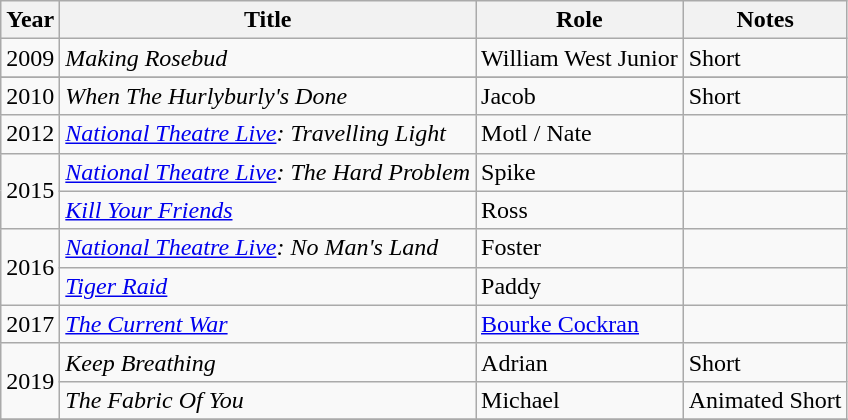<table class="wikitable sortable">
<tr>
<th>Year</th>
<th>Title</th>
<th>Role</th>
<th class="unsortable">Notes</th>
</tr>
<tr>
<td>2009</td>
<td><em>Making Rosebud</em></td>
<td>William West Junior</td>
<td>Short</td>
</tr>
<tr>
</tr>
<tr>
<td>2010</td>
<td><em>When The Hurlyburly's Done</em></td>
<td>Jacob</td>
<td>Short</td>
</tr>
<tr>
<td>2012</td>
<td><em><a href='#'>National Theatre Live</a>: Travelling Light</em></td>
<td>Motl / Nate</td>
<td></td>
</tr>
<tr>
<td rowspan="2">2015</td>
<td><em><a href='#'>National Theatre Live</a>: The Hard Problem</em></td>
<td>Spike</td>
<td></td>
</tr>
<tr>
<td><em><a href='#'>Kill Your Friends</a></em></td>
<td>Ross</td>
<td></td>
</tr>
<tr>
<td rowspan="2">2016</td>
<td><em><a href='#'>National Theatre Live</a>: No Man's Land</em></td>
<td>Foster</td>
<td></td>
</tr>
<tr>
<td><em><a href='#'>Tiger Raid</a></em></td>
<td>Paddy</td>
<td></td>
</tr>
<tr>
<td>2017</td>
<td><em><a href='#'>The Current War</a></em></td>
<td><a href='#'>Bourke Cockran</a></td>
<td></td>
</tr>
<tr>
<td rowspan="2">2019</td>
<td><em>Keep Breathing</em></td>
<td>Adrian </td>
<td>Short</td>
</tr>
<tr>
<td><em>The Fabric Of You</em></td>
<td>Michael</td>
<td>Animated Short</td>
</tr>
<tr>
</tr>
</table>
